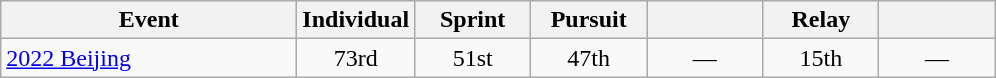<table class="wikitable" style="text-align: center;">
<tr ">
<th style="width:190px;">Event</th>
<th style="width:70px;">Individual</th>
<th style="width:70px;">Sprint</th>
<th style="width:70px;">Pursuit</th>
<th style="width:70px;"></th>
<th style="width:70px;">Relay</th>
<th style="width:70px;"></th>
</tr>
<tr>
<td align=left> <a href='#'>2022 Beijing</a></td>
<td>73rd</td>
<td>51st</td>
<td>47th</td>
<td>—</td>
<td>15th</td>
<td>—</td>
</tr>
</table>
